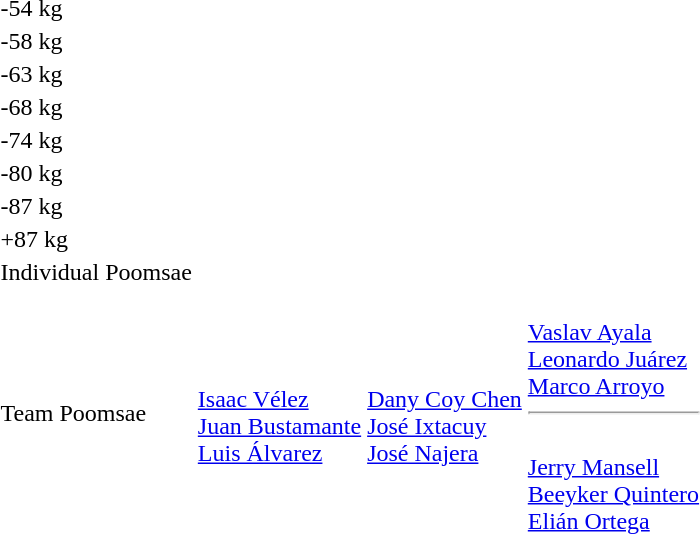<table>
<tr>
<td>-54 kg</td>
<td></td>
<td></td>
<td><br></td>
</tr>
<tr>
<td>-58 kg</td>
<td></td>
<td></td>
<td><br></td>
</tr>
<tr>
<td>-63 kg</td>
<td></td>
<td></td>
<td><br></td>
</tr>
<tr>
<td>-68 kg</td>
<td></td>
<td></td>
<td><br></td>
</tr>
<tr>
<td>-74 kg</td>
<td></td>
<td></td>
<td><br></td>
</tr>
<tr>
<td>-80 kg</td>
<td></td>
<td></td>
<td><br></td>
</tr>
<tr>
<td>-87 kg</td>
<td></td>
<td></td>
<td><br></td>
</tr>
<tr>
<td>+87 kg</td>
<td></td>
<td></td>
<td><br></td>
</tr>
<tr>
<td>Individual Poomsae</td>
<td></td>
<td></td>
<td><br></td>
</tr>
<tr>
<td>Team Poomsae</td>
<td><br><a href='#'>Isaac Vélez</a><br><a href='#'>Juan Bustamante</a><br><a href='#'>Luis Álvarez</a></td>
<td><br><a href='#'>Dany Coy Chen</a><br><a href='#'>José Ixtacuy</a><br><a href='#'>José Najera</a></td>
<td><br><a href='#'>Vaslav Ayala</a><br><a href='#'>Leonardo Juárez</a><br><a href='#'>Marco Arroyo</a><hr><br><a href='#'>Jerry Mansell</a><br><a href='#'>Beeyker Quintero</a><br><a href='#'>Elián Ortega</a></td>
</tr>
</table>
